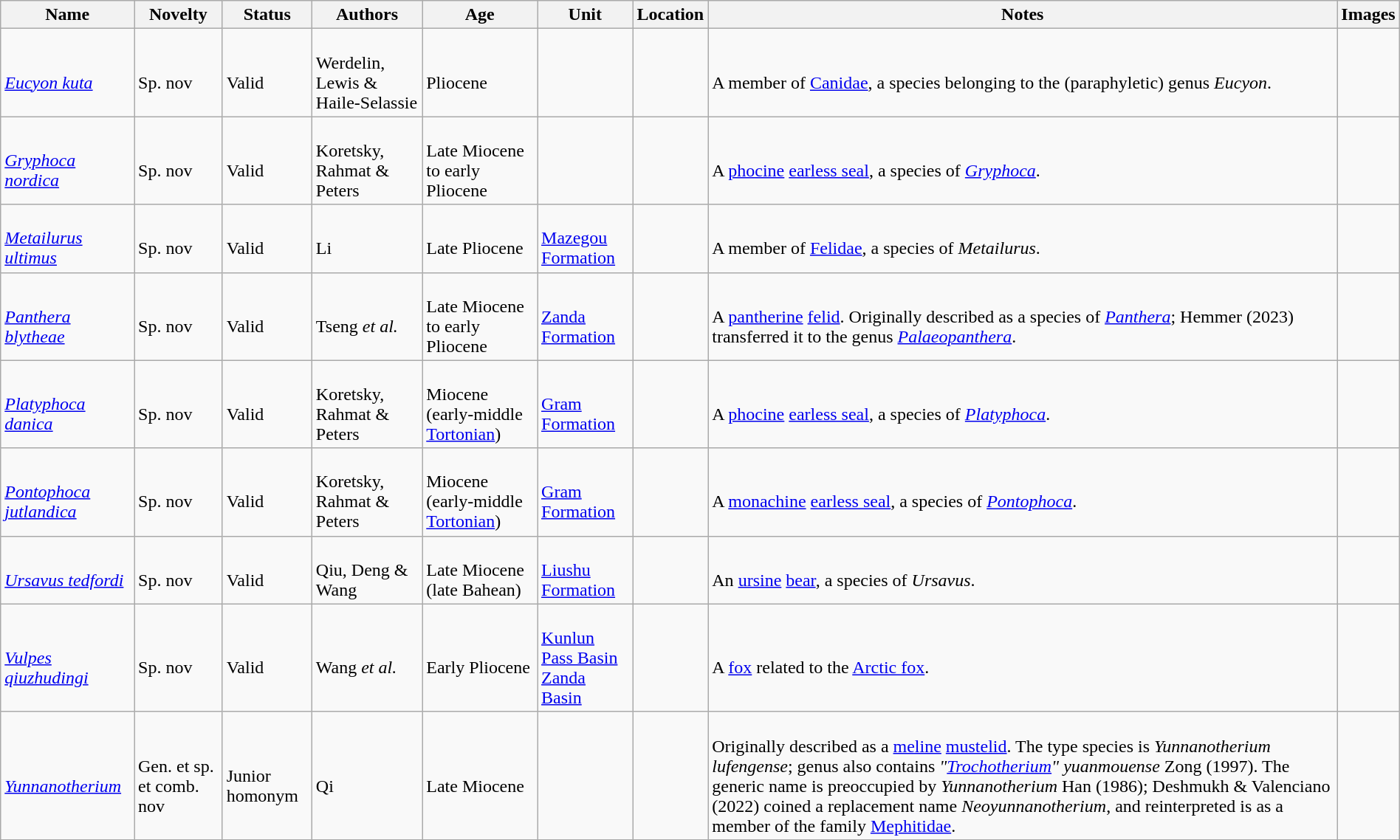<table class="wikitable sortable" align="center" width="100%">
<tr>
<th>Name</th>
<th>Novelty</th>
<th>Status</th>
<th>Authors</th>
<th>Age</th>
<th>Unit</th>
<th>Location</th>
<th>Notes</th>
<th>Images</th>
</tr>
<tr>
<td><br><em><a href='#'>Eucyon kuta</a></em></td>
<td><br>Sp. nov</td>
<td><br>Valid</td>
<td><br>Werdelin, Lewis & Haile-Selassie</td>
<td><br>Pliocene</td>
<td></td>
<td><br></td>
<td><br>A member of <a href='#'>Canidae</a>, a species belonging to the (paraphyletic) genus <em>Eucyon</em>.</td>
<td></td>
</tr>
<tr>
<td><br><em><a href='#'>Gryphoca nordica</a></em></td>
<td><br>Sp. nov</td>
<td><br>Valid</td>
<td><br>Koretsky, Rahmat & Peters</td>
<td><br>Late Miocene to early Pliocene</td>
<td></td>
<td><br><br>
</td>
<td><br>A <a href='#'>phocine</a> <a href='#'>earless seal</a>, a species of <em><a href='#'>Gryphoca</a></em>.</td>
<td></td>
</tr>
<tr>
<td><br><em><a href='#'>Metailurus ultimus</a></em></td>
<td><br>Sp. nov</td>
<td><br>Valid</td>
<td><br>Li</td>
<td><br>Late Pliocene</td>
<td><br><a href='#'>Mazegou Formation</a></td>
<td><br></td>
<td><br>A member of <a href='#'>Felidae</a>, a species of <em>Metailurus</em>.</td>
<td></td>
</tr>
<tr>
<td><br><em><a href='#'>Panthera blytheae</a></em></td>
<td><br>Sp. nov</td>
<td><br>Valid</td>
<td><br>Tseng <em>et al.</em></td>
<td><br>Late Miocene to early Pliocene</td>
<td><br><a href='#'>Zanda Formation</a></td>
<td><br></td>
<td><br>A <a href='#'>pantherine</a> <a href='#'>felid</a>. Originally described as a species of <em><a href='#'>Panthera</a></em>; Hemmer (2023) transferred it to the genus <em><a href='#'>Palaeopanthera</a></em>.</td>
<td></td>
</tr>
<tr>
<td><br><em><a href='#'>Platyphoca danica</a></em></td>
<td><br>Sp. nov</td>
<td><br>Valid</td>
<td><br>Koretsky, Rahmat & Peters</td>
<td><br>Miocene (early-middle <a href='#'>Tortonian</a>)</td>
<td><br><a href='#'>Gram Formation</a></td>
<td><br></td>
<td><br>A <a href='#'>phocine</a> <a href='#'>earless seal</a>, a species of <em><a href='#'>Platyphoca</a></em>.</td>
<td></td>
</tr>
<tr>
<td><br><em><a href='#'>Pontophoca jutlandica</a></em></td>
<td><br>Sp. nov</td>
<td><br>Valid</td>
<td><br>Koretsky, Rahmat & Peters</td>
<td><br>Miocene (early-middle <a href='#'>Tortonian</a>)</td>
<td><br><a href='#'>Gram Formation</a></td>
<td><br></td>
<td><br>A <a href='#'>monachine</a> <a href='#'>earless seal</a>, a species of <em><a href='#'>Pontophoca</a></em>.</td>
<td></td>
</tr>
<tr>
<td><br><em><a href='#'>Ursavus tedfordi</a></em></td>
<td><br>Sp. nov</td>
<td><br>Valid</td>
<td><br>Qiu, Deng & Wang</td>
<td><br>Late Miocene (late Bahean)</td>
<td><br><a href='#'>Liushu Formation</a></td>
<td><br></td>
<td><br>An <a href='#'>ursine</a> <a href='#'>bear</a>, a species of <em>Ursavus</em>.</td>
<td></td>
</tr>
<tr>
<td><br><em><a href='#'>Vulpes qiuzhudingi</a></em></td>
<td><br>Sp. nov</td>
<td><br>Valid</td>
<td><br>Wang <em>et al.</em></td>
<td><br>Early Pliocene</td>
<td><br><a href='#'>Kunlun Pass Basin</a><br>
<a href='#'>Zanda Basin</a></td>
<td><br></td>
<td><br>A <a href='#'>fox</a> related to the <a href='#'>Arctic fox</a>.</td>
<td></td>
</tr>
<tr>
<td><br><em><a href='#'>Yunnanotherium</a></em></td>
<td><br>Gen. et sp. et comb. nov</td>
<td><br>Junior homonym</td>
<td><br>Qi</td>
<td><br>Late Miocene</td>
<td></td>
<td><br></td>
<td><br>Originally described as a <a href='#'>meline</a> <a href='#'>mustelid</a>. The type species is <em>Yunnanotherium lufengense</em>; genus also contains <em>"<a href='#'>Trochotherium</a>" yuanmouense</em> Zong (1997). The generic name is preoccupied by <em>Yunnanotherium</em> Han (1986);  Deshmukh & Valenciano (2022) coined a replacement name <em>Neoyunnanotherium</em>, and reinterpreted is as a member of the family <a href='#'>Mephitidae</a>.</td>
<td></td>
</tr>
<tr>
</tr>
</table>
